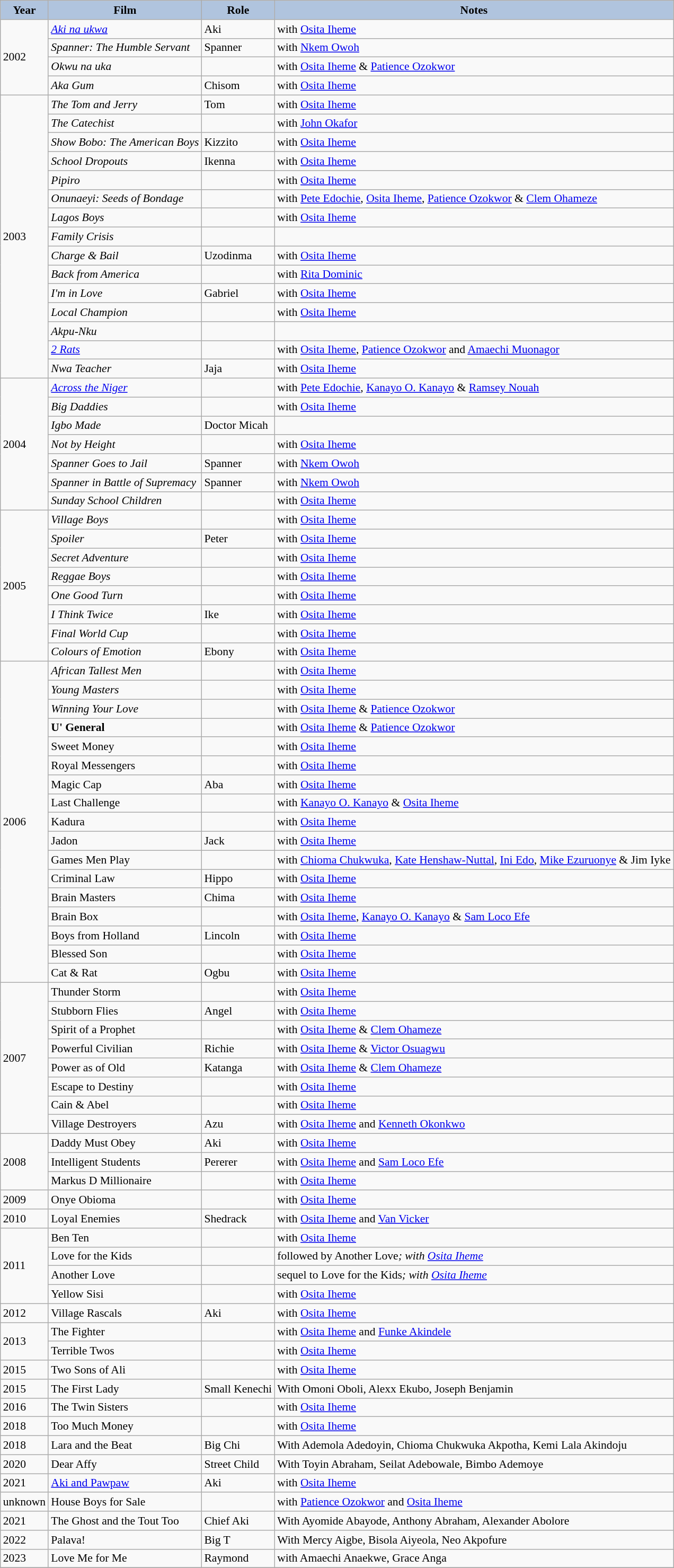<table class="wikitable" style="font-size:90%;">
<tr>
<th style="background:#B0C4DE;">Year</th>
<th style="background:#B0C4DE;">Film</th>
<th style="background:#B0C4DE;">Role</th>
<th style="background:#B0C4DE;">Notes</th>
</tr>
<tr>
<td rowspan="4">2002</td>
<td><em><a href='#'>Aki na ukwa</a></em></td>
<td>Aki</td>
<td>with <a href='#'>Osita Iheme</a></td>
</tr>
<tr>
<td><em>Spanner: The Humble Servant</em></td>
<td>Spanner</td>
<td>with <a href='#'>Nkem Owoh</a></td>
</tr>
<tr>
<td><em>Okwu na uka</em></td>
<td></td>
<td>with <a href='#'>Osita Iheme</a> & <a href='#'>Patience Ozokwor</a></td>
</tr>
<tr>
<td><em>Aka Gum</em></td>
<td>Chisom</td>
<td>with <a href='#'>Osita Iheme</a></td>
</tr>
<tr>
<td rowspan="15">2003</td>
<td><em>The Tom and Jerry</em></td>
<td>Tom</td>
<td>with <a href='#'>Osita Iheme</a></td>
</tr>
<tr>
<td><em>The Catechist</em></td>
<td></td>
<td>with <a href='#'>John Okafor</a></td>
</tr>
<tr>
<td><em>Show Bobo: The American Boys</em></td>
<td>Kizzito</td>
<td>with <a href='#'>Osita Iheme</a></td>
</tr>
<tr>
<td><em>School Dropouts</em></td>
<td>Ikenna</td>
<td>with <a href='#'>Osita Iheme</a></td>
</tr>
<tr>
<td><em>Pipiro</em></td>
<td></td>
<td>with <a href='#'>Osita Iheme</a></td>
</tr>
<tr>
<td><em>Onunaeyi: Seeds of Bondage</em></td>
<td></td>
<td>with <a href='#'>Pete Edochie</a>, <a href='#'>Osita Iheme</a>, <a href='#'>Patience Ozokwor</a> & <a href='#'>Clem Ohameze</a></td>
</tr>
<tr>
<td><em>Lagos Boys</em></td>
<td></td>
<td>with <a href='#'>Osita Iheme</a></td>
</tr>
<tr>
<td><em>Family Crisis</em></td>
<td></td>
<td></td>
</tr>
<tr>
<td><em>Charge & Bail</em></td>
<td>Uzodinma</td>
<td>with <a href='#'>Osita Iheme</a></td>
</tr>
<tr>
<td><em>Back from America</em></td>
<td></td>
<td>with <a href='#'>Rita Dominic</a></td>
</tr>
<tr>
<td><em>I'm in Love</em></td>
<td>Gabriel</td>
<td>with <a href='#'>Osita Iheme</a></td>
</tr>
<tr>
<td><em>Local Champion</em></td>
<td></td>
<td>with <a href='#'>Osita Iheme</a></td>
</tr>
<tr>
<td><em>Akpu-Nku</em></td>
<td></td>
<td></td>
</tr>
<tr>
<td><em><a href='#'>2 Rats</a></em></td>
<td></td>
<td>with <a href='#'>Osita Iheme</a>, <a href='#'>Patience Ozokwor</a> and <a href='#'>Amaechi Muonagor</a></td>
</tr>
<tr>
<td><em>Nwa Teacher</em></td>
<td>Jaja</td>
<td>with <a href='#'>Osita Iheme</a></td>
</tr>
<tr>
<td rowspan="7">2004</td>
<td><em><a href='#'>Across the Niger</a></em></td>
<td></td>
<td>with <a href='#'>Pete Edochie</a>, <a href='#'>Kanayo O. Kanayo</a> & <a href='#'>Ramsey Nouah</a></td>
</tr>
<tr>
<td><em>Big Daddies</em></td>
<td></td>
<td>with <a href='#'>Osita Iheme</a></td>
</tr>
<tr>
<td><em>Igbo Made</em></td>
<td>Doctor Micah</td>
<td></td>
</tr>
<tr>
<td><em>Not by Height</em></td>
<td></td>
<td>with <a href='#'>Osita Iheme</a></td>
</tr>
<tr>
<td><em>Spanner Goes to Jail</em></td>
<td>Spanner</td>
<td>with <a href='#'>Nkem Owoh</a></td>
</tr>
<tr>
<td><em>Spanner in Battle of Supremacy</em></td>
<td>Spanner</td>
<td>with <a href='#'>Nkem Owoh</a></td>
</tr>
<tr>
<td><em>Sunday School Children</em></td>
<td></td>
<td>with <a href='#'>Osita Iheme</a></td>
</tr>
<tr>
<td rowspan="8">2005</td>
<td><em>Village Boys</em></td>
<td></td>
<td>with <a href='#'>Osita Iheme</a></td>
</tr>
<tr>
<td><em>Spoiler</em></td>
<td>Peter</td>
<td>with <a href='#'>Osita Iheme</a></td>
</tr>
<tr>
<td><em>Secret Adventure</em></td>
<td></td>
<td>with <a href='#'>Osita Iheme</a></td>
</tr>
<tr>
<td><em>Reggae Boys</em></td>
<td></td>
<td>with <a href='#'>Osita Iheme</a></td>
</tr>
<tr>
<td><em>One Good Turn</em></td>
<td></td>
<td>with <a href='#'>Osita Iheme</a></td>
</tr>
<tr>
<td><em>I Think Twice</em></td>
<td>Ike</td>
<td>with <a href='#'>Osita Iheme</a></td>
</tr>
<tr>
<td><em>Final World Cup</em></td>
<td></td>
<td>with <a href='#'>Osita Iheme</a></td>
</tr>
<tr>
<td><em>Colours of Emotion</em></td>
<td>Ebony</td>
<td>with <a href='#'>Osita Iheme</a></td>
</tr>
<tr>
<td rowspan="17">2006</td>
<td><em>African Tallest Men</em></td>
<td></td>
<td>with <a href='#'>Osita Iheme</a></td>
</tr>
<tr>
<td><em>Young Masters</em></td>
<td></td>
<td>with <a href='#'>Osita Iheme</a></td>
</tr>
<tr>
<td><em>Winning Your Love</em></td>
<td></td>
<td>with <a href='#'>Osita Iheme</a> & <a href='#'>Patience Ozokwor</a></td>
</tr>
<tr>
<td><strong>U' General<em></td>
<td></td>
<td>with <a href='#'>Osita Iheme</a> & <a href='#'>Patience Ozokwor</a></td>
</tr>
<tr>
<td></em>Sweet Money<em></td>
<td></td>
<td>with <a href='#'>Osita Iheme</a></td>
</tr>
<tr>
<td></em>Royal Messengers<em></td>
<td></td>
<td>with <a href='#'>Osita Iheme</a></td>
</tr>
<tr>
<td></em>Magic Cap<em></td>
<td>Aba</td>
<td>with <a href='#'>Osita Iheme</a></td>
</tr>
<tr>
<td></em>Last Challenge<em></td>
<td></td>
<td>with <a href='#'>Kanayo O. Kanayo</a> & <a href='#'>Osita Iheme</a></td>
</tr>
<tr>
<td></em>Kadura<em></td>
<td></td>
<td>with <a href='#'>Osita Iheme</a></td>
</tr>
<tr>
<td></em>Jadon<em></td>
<td>Jack</td>
<td>with <a href='#'>Osita Iheme</a></td>
</tr>
<tr>
<td></em>Games Men Play<em></td>
<td></td>
<td>with <a href='#'>Chioma Chukwuka</a>, <a href='#'>Kate Henshaw-Nuttal</a>, <a href='#'>Ini Edo</a>, <a href='#'>Mike Ezuruonye</a> & Jim Iyke</td>
</tr>
<tr>
<td></em>Criminal Law<em></td>
<td>Hippo</td>
<td>with <a href='#'>Osita Iheme</a></td>
</tr>
<tr>
<td></em>Brain Masters<em></td>
<td>Chima</td>
<td>with <a href='#'>Osita Iheme</a></td>
</tr>
<tr>
<td></em>Brain Box<em></td>
<td></td>
<td>with <a href='#'>Osita Iheme</a>, <a href='#'>Kanayo O. Kanayo</a> & <a href='#'>Sam Loco Efe</a></td>
</tr>
<tr>
<td></em>Boys from Holland<em></td>
<td>Lincoln</td>
<td>with <a href='#'>Osita Iheme</a></td>
</tr>
<tr>
<td></em>Blessed Son<em></td>
<td></td>
<td>with <a href='#'>Osita Iheme</a></td>
</tr>
<tr>
<td></em>Cat & Rat<em></td>
<td>Ogbu</td>
<td>with <a href='#'>Osita Iheme</a></td>
</tr>
<tr>
<td rowspan="8">2007</td>
<td></em>Thunder Storm<em></td>
<td></td>
<td>with <a href='#'>Osita Iheme</a></td>
</tr>
<tr>
<td></em>Stubborn Flies<em></td>
<td>Angel</td>
<td>with <a href='#'>Osita Iheme</a></td>
</tr>
<tr>
<td></em>Spirit of a Prophet<em></td>
<td></td>
<td>with <a href='#'>Osita Iheme</a> & <a href='#'>Clem Ohameze</a></td>
</tr>
<tr>
<td></em>Powerful Civilian<em></td>
<td>Richie</td>
<td>with <a href='#'>Osita Iheme</a> & <a href='#'>Victor Osuagwu</a></td>
</tr>
<tr>
<td></em>Power as of Old<em></td>
<td>Katanga</td>
<td>with <a href='#'>Osita Iheme</a> & <a href='#'>Clem Ohameze</a></td>
</tr>
<tr>
<td></em>Escape to Destiny<em></td>
<td></td>
<td>with <a href='#'>Osita Iheme</a></td>
</tr>
<tr>
<td></em>Cain & Abel<em></td>
<td></td>
<td>with <a href='#'>Osita Iheme</a></td>
</tr>
<tr>
<td></em>Village Destroyers<em></td>
<td>Azu</td>
<td>with <a href='#'>Osita Iheme</a> and <a href='#'>Kenneth Okonkwo</a></td>
</tr>
<tr>
<td rowspan="3">2008</td>
<td></em>Daddy Must Obey<em></td>
<td>Aki</td>
<td>with <a href='#'>Osita Iheme</a></td>
</tr>
<tr>
<td></em>Intelligent Students<em></td>
<td>Pererer</td>
<td>with <a href='#'>Osita Iheme</a> and <a href='#'>Sam Loco Efe</a></td>
</tr>
<tr>
<td></em>Markus D Millionaire<em></td>
<td></td>
<td>with <a href='#'>Osita Iheme</a></td>
</tr>
<tr>
<td rowspan="1">2009</td>
<td></em>Onye Obioma<em></td>
<td></td>
<td>with <a href='#'>Osita Iheme</a></td>
</tr>
<tr>
<td>2010</td>
<td></em>Loyal Enemies<em></td>
<td>Shedrack</td>
<td>with <a href='#'>Osita Iheme</a> and <a href='#'>Van Vicker</a></td>
</tr>
<tr>
<td rowspan="4">2011</td>
<td></em>Ben Ten<em></td>
<td></td>
<td>with <a href='#'>Osita Iheme</a></td>
</tr>
<tr>
<td></em>Love for the Kids<em></td>
<td></td>
<td>followed by </em>Another Love<em>; with <a href='#'>Osita Iheme</a></td>
</tr>
<tr>
<td></em>Another Love<em></td>
<td></td>
<td>sequel to </em>Love for the Kids<em>; with <a href='#'>Osita Iheme</a></td>
</tr>
<tr>
<td></em>Yellow Sisi<em></td>
<td></td>
<td>with <a href='#'>Osita Iheme</a></td>
</tr>
<tr>
<td rowspan="1">2012</td>
<td></em>Village Rascals<em></td>
<td>Aki</td>
<td>with <a href='#'>Osita Iheme</a></td>
</tr>
<tr>
<td rowspan="2">2013</td>
<td></em>The Fighter<em></td>
<td></td>
<td>with <a href='#'>Osita Iheme</a> and <a href='#'>Funke Akindele</a></td>
</tr>
<tr>
<td></em>Terrible Twos<em></td>
<td></td>
<td>with <a href='#'>Osita Iheme</a></td>
</tr>
<tr>
<td rowspan="1">2015</td>
<td></em>Two Sons of Ali<em></td>
<td></td>
<td>with <a href='#'>Osita Iheme</a></td>
</tr>
<tr>
<td>2015</td>
<td>The First Lady</td>
<td>Small Kenechi</td>
<td>With Omoni Oboli, Alexx Ekubo, Joseph Benjamin</td>
</tr>
<tr>
<td rowspan="1">2016</td>
<td></em>The Twin Sisters<em></td>
<td></td>
<td>with <a href='#'>Osita Iheme</a></td>
</tr>
<tr>
<td rowspan="1">2018</td>
<td></em>Too Much Money<em></td>
<td></td>
<td>with <a href='#'>Osita Iheme</a></td>
</tr>
<tr>
<td>2018</td>
<td>Lara and the Beat</td>
<td>Big Chi</td>
<td>With Ademola Adedoyin, Chioma Chukwuka Akpotha, Kemi Lala Akindoju</td>
</tr>
<tr>
<td>2020</td>
<td>Dear Affy</td>
<td>Street Child</td>
<td>With Toyin Abraham, Seilat Adebowale, Bimbo Ademoye</td>
</tr>
<tr>
<td>2021</td>
<td><a href='#'>Aki and Pawpaw</a></td>
<td>Aki</td>
<td>with <a href='#'>Osita Iheme</a></td>
</tr>
<tr>
<td rowspan="1">unknown</td>
<td></em>House Boys for Sale<em></td>
<td></td>
<td>with <a href='#'>Patience Ozokwor</a> and <a href='#'>Osita Iheme</a></td>
</tr>
<tr>
<td>2021</td>
<td>The Ghost and the Tout Too</td>
<td>Chief Aki</td>
<td>With Ayomide Abayode, Anthony Abraham, Alexander Abolore</td>
</tr>
<tr>
<td>2022</td>
<td>Palava!</td>
<td>Big T</td>
<td>With Mercy Aigbe, Bisola Aiyeola, Neo Akpofure</td>
</tr>
<tr>
<td>2023</td>
<td>Love Me for Me</td>
<td>Raymond</td>
<td>with Amaechi Anaekwe, Grace Anga</td>
</tr>
<tr>
</tr>
</table>
